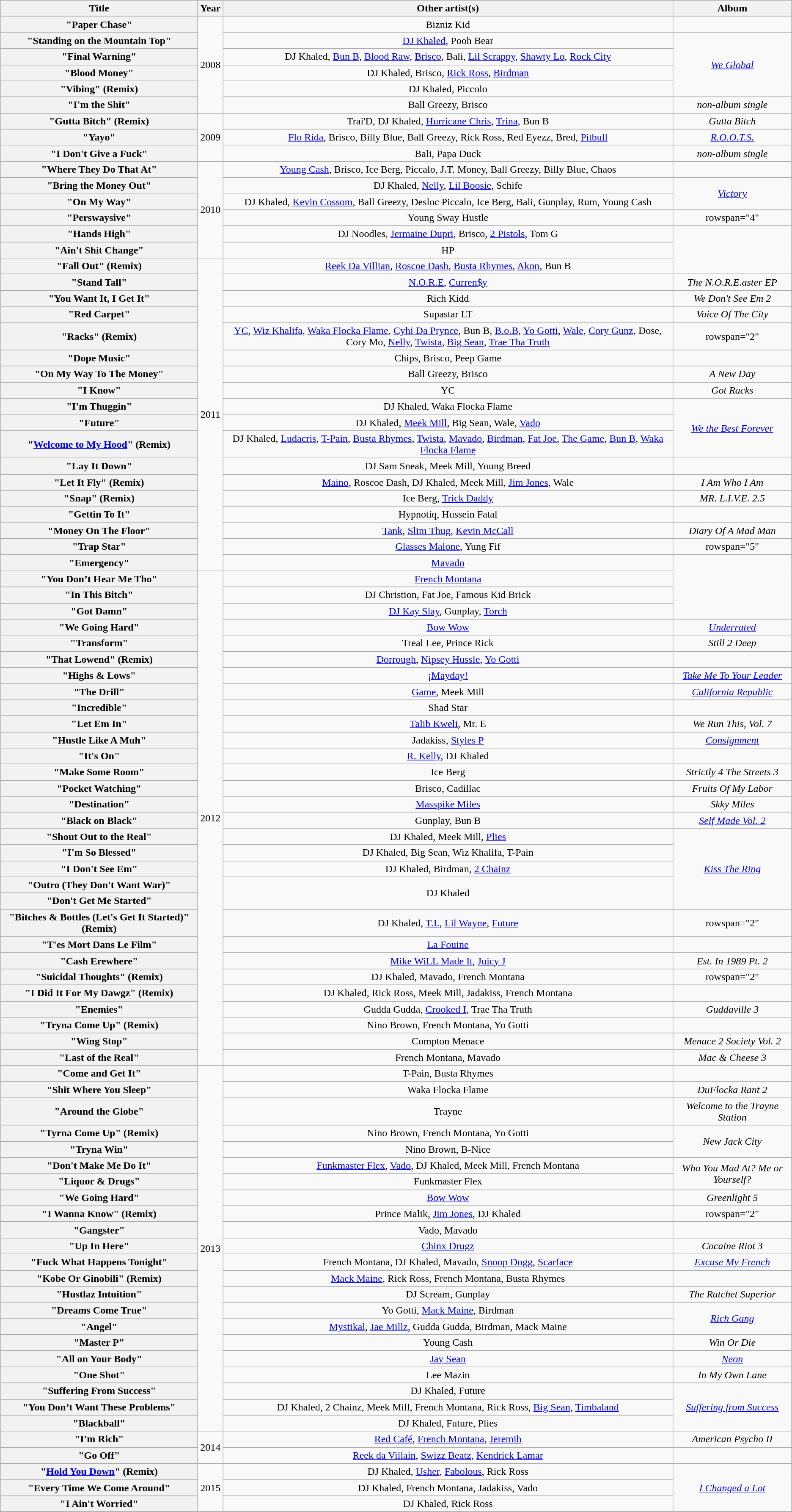<table class="wikitable plainrowheaders" style="text-align:center;" border="1">
<tr>
<th scope="col" style="width:19em;">Title</th>
<th scope="col">Year</th>
<th scope="col">Other artist(s)</th>
<th scope="col">Album</th>
</tr>
<tr>
<th scope="row">"Paper Chase"</th>
<td rowspan="6">2008</td>
<td>Bizniz Kid</td>
<td></td>
</tr>
<tr>
<th scope="row">"Standing on the Mountain Top"</th>
<td><a href='#'>DJ Khaled</a>, Pooh Bear</td>
<td rowspan="4"><em><a href='#'>We Global</a></em></td>
</tr>
<tr>
<th scope="row">"Final Warning"</th>
<td>DJ Khaled, <a href='#'>Bun B</a>, <a href='#'>Blood Raw</a>, <a href='#'>Brisco</a>, Bali, <a href='#'>Lil Scrappy</a>, <a href='#'>Shawty Lo</a>, <a href='#'>Rock City</a></td>
</tr>
<tr>
<th scope="row">"Blood Money"</th>
<td>DJ Khaled, Brisco, <a href='#'>Rick Ross</a>, <a href='#'>Birdman</a></td>
</tr>
<tr>
<th scope="row">"Vibing" (Remix)</th>
<td>DJ Khaled, Piccolo</td>
</tr>
<tr>
<th scope="row">"I'm the Shit"</th>
<td>Ball Greezy, Brisco</td>
<td><em>non-album single</em></td>
</tr>
<tr>
<th scope="row">"Gutta Bitch" (Remix)</th>
<td rowspan="3">2009</td>
<td>Trai'D, DJ Khaled, <a href='#'>Hurricane Chris</a>, <a href='#'>Trina</a>, Bun B</td>
<td><em>Gutta Bitch</em></td>
</tr>
<tr>
<th scope="row">"Yayo"</th>
<td><a href='#'>Flo Rida</a>, Brisco, Billy Blue, Ball Greezy, Rick Ross, Red Eyezz, Bred, <a href='#'>Pitbull</a></td>
<td><em><a href='#'>R.O.O.T.S.</a></em></td>
</tr>
<tr>
<th scope="row">"I Don't Give a Fuck"</th>
<td>Bali, Papa Duck</td>
<td><em>non-album single</em></td>
</tr>
<tr>
<th scope="row">"Where They Do That At"</th>
<td rowspan="6">2010</td>
<td><a href='#'>Young Cash</a>, Brisco, Ice Berg, Piccalo, J.T. Money, Ball Greezy, Billy Blue, Chaos</td>
</tr>
<tr>
<th scope="row">"Bring the Money Out"</th>
<td>DJ Khaled, <a href='#'>Nelly</a>, <a href='#'>Lil Boosie</a>, Schife</td>
<td rowspan="2"><em><a href='#'>Victory</a></em></td>
</tr>
<tr>
<th scope="row">"On My Way"</th>
<td>DJ Khaled, <a href='#'>Kevin Cossom</a>, Ball Greezy, Desloc Piccalo, Ice Berg, Bali, Gunplay, Rum, Young Cash</td>
</tr>
<tr>
<th scope="row">"Perswaysive"</th>
<td>Young Sway Hustle</td>
<td>rowspan="4" </td>
</tr>
<tr>
<th scope="row">"Hands High"</th>
<td>DJ Noodles, <a href='#'>Jermaine Dupri</a>, Brisco, <a href='#'>2 Pistols</a>, Tom G</td>
</tr>
<tr>
<th scope="row">"Ain't Shit Change"</th>
<td>HP</td>
</tr>
<tr>
<th scope="row">"Fall Out" (Remix)</th>
<td rowspan="18">2011</td>
<td><a href='#'>Reek Da Villian</a>, <a href='#'>Roscoe Dash</a>, <a href='#'>Busta Rhymes</a>, <a href='#'>Akon</a>, Bun B</td>
</tr>
<tr>
<th scope="row">"Stand Tall"</th>
<td><a href='#'>N.O.R.E</a>, <a href='#'>Curren$y</a></td>
<td><em>The N.O.R.E.aster EP</em></td>
</tr>
<tr>
<th scope="row">"You Want It, I Get It"</th>
<td>Rich Kidd</td>
<td><em>We Don't See Em 2</em></td>
</tr>
<tr>
<th scope="row">"Red Carpet"</th>
<td>Supastar LT</td>
<td><em>Voice Of The City</em></td>
</tr>
<tr>
<th scope="row">"Racks" (Remix)</th>
<td><a href='#'>YC</a>, <a href='#'>Wiz Khalifa</a>, <a href='#'>Waka Flocka Flame</a>, <a href='#'>Cyhi Da Prynce</a>, Bun B, <a href='#'>B.o.B</a>, <a href='#'>Yo Gotti</a>, <a href='#'>Wale</a>, <a href='#'>Cory Gunz</a>, Dose, Cory Mo, <a href='#'>Nelly</a>, <a href='#'>Twista</a>, <a href='#'>Big Sean</a>, <a href='#'>Trae Tha Truth</a></td>
<td>rowspan="2" </td>
</tr>
<tr>
<th scope="row">"Dope Music"</th>
<td>Chips, Brisco, Peep Game</td>
</tr>
<tr>
<th scope="row">"On My Way To The Money"</th>
<td>Ball Greezy, Brisco</td>
<td><em>A New Day</em></td>
</tr>
<tr>
<th scope="row">"I Know"</th>
<td>YC</td>
<td><em>Got Racks</em></td>
</tr>
<tr>
<th scope="row">"I'm Thuggin"</th>
<td>DJ Khaled, Waka Flocka Flame</td>
<td rowspan="3"><em><a href='#'>We the Best Forever</a></em></td>
</tr>
<tr>
<th scope="row">"Future"</th>
<td>DJ Khaled, <a href='#'>Meek Mill</a>, Big Sean, Wale, <a href='#'>Vado</a></td>
</tr>
<tr>
<th scope="row">"<a href='#'>Welcome to My Hood</a>" (Remix)</th>
<td>DJ Khaled, <a href='#'>Ludacris</a>, <a href='#'>T-Pain</a>, <a href='#'>Busta Rhymes</a>, <a href='#'>Twista</a>, <a href='#'>Mavado</a>, <a href='#'>Birdman</a>, <a href='#'>Fat Joe</a>, <a href='#'>The Game</a>, <a href='#'>Bun B</a>, <a href='#'>Waka Flocka Flame</a></td>
</tr>
<tr>
<th scope="row">"Lay It Down"</th>
<td>DJ Sam Sneak, Meek Mill, Young Breed</td>
<td></td>
</tr>
<tr>
<th scope="row">"Let It Fly" (Remix)</th>
<td><a href='#'>Maino</a>, Roscoe Dash, DJ Khaled, Meek Mill, <a href='#'>Jim Jones</a>,  Wale</td>
<td><em>I Am Who I Am</em></td>
</tr>
<tr>
<th scope="row">"Snap" (Remix)</th>
<td>Ice Berg, <a href='#'>Trick Daddy</a></td>
<td><em>MR. L.I.V.E. 2.5</em></td>
</tr>
<tr>
<th scope="row">"Gettin To It"</th>
<td>Hypnotiq, Hussein Fatal</td>
<td></td>
</tr>
<tr>
<th scope="row">"Money On The Floor"</th>
<td><a href='#'>Tank</a>, <a href='#'>Slim Thug</a>, <a href='#'>Kevin McCall</a></td>
<td><em>Diary Of A Mad Man</em></td>
</tr>
<tr>
<th scope="row">"Trap Star"</th>
<td><a href='#'>Glasses Malone</a>, Yung Fif</td>
<td>rowspan="5" </td>
</tr>
<tr>
<th scope="row">"Emergency"</th>
<td><a href='#'>Mavado</a></td>
</tr>
<tr>
<th scope="row">"You Don’t Hear Me Tho"</th>
<td rowspan="30">2012</td>
<td><a href='#'>French Montana</a></td>
</tr>
<tr>
<th scope="row">"In This Bitch"</th>
<td>DJ Christion, Fat Joe, Famous Kid Brick</td>
</tr>
<tr>
<th scope="row">"Got Damn"</th>
<td><a href='#'>DJ Kay Slay</a>, Gunplay, <a href='#'>Torch</a></td>
</tr>
<tr>
<th scope="row">"We Going Hard"</th>
<td><a href='#'>Bow Wow</a></td>
<td><em><a href='#'>Underrated</a></em></td>
</tr>
<tr>
<th scope="row">"Transform"</th>
<td>Treal Lee, Prince Rick</td>
<td><em>Still 2 Deep</em></td>
</tr>
<tr>
<th scope="row">"That Lowend" (Remix)</th>
<td><a href='#'>Dorrough</a>, <a href='#'>Nipsey Hussle</a>, <a href='#'>Yo Gotti</a></td>
<td></td>
</tr>
<tr>
<th scope="row">"Highs & Lows"</th>
<td><a href='#'>¡Mayday!</a></td>
<td><em><a href='#'>Take Me To Your Leader</a></em></td>
</tr>
<tr>
<th scope="row">"The Drill"</th>
<td><a href='#'>Game</a>, Meek Mill</td>
<td><em><a href='#'>California Republic</a></em></td>
</tr>
<tr>
<th scope="row">"Incredible"</th>
<td>Shad Star</td>
<td></td>
</tr>
<tr>
<th scope="row">"Let Em In"</th>
<td><a href='#'>Talib Kweli</a>, Mr. E</td>
<td><em>We Run This, Vol. 7</em></td>
</tr>
<tr>
<th scope="row">"Hustle Like A Muh"</th>
<td>Jadakiss, <a href='#'>Styles P</a></td>
<td><em><a href='#'>Consignment</a></em></td>
</tr>
<tr>
<th scope="row">"It's On"</th>
<td><a href='#'>R. Kelly</a>, DJ Khaled</td>
<td></td>
</tr>
<tr>
<th scope="row">"Make Some Room"</th>
<td>Ice Berg</td>
<td><em>Strictly 4 The Streets 3</em></td>
</tr>
<tr>
<th scope="row">"Pocket Watching"</th>
<td>Brisco, Cadillac</td>
<td><em>Fruits Of My Labor</em></td>
</tr>
<tr>
<th scope="row">"Destination"</th>
<td><a href='#'>Masspike Miles</a></td>
<td><em>Skky Miles</em></td>
</tr>
<tr>
<th scope="row">"Black on Black"</th>
<td>Gunplay, Bun B</td>
<td><em><a href='#'>Self Made Vol. 2</a></em></td>
</tr>
<tr>
<th scope="row">"Shout Out to the Real"</th>
<td>DJ Khaled, Meek Mill, <a href='#'>Plies</a></td>
<td rowspan="5"><em><a href='#'>Kiss The Ring</a></em></td>
</tr>
<tr>
<th scope="row">"I'm So Blessed"</th>
<td>DJ Khaled, Big Sean, Wiz Khalifa, T-Pain</td>
</tr>
<tr>
<th scope="row">"I Don't See Em"</th>
<td>DJ Khaled, Birdman, <a href='#'>2 Chainz</a></td>
</tr>
<tr>
<th scope="row">"Outro (They Don't Want War)"</th>
<td rowspan="2">DJ Khaled</td>
</tr>
<tr>
<th scope="row">"Don't Get Me Started"</th>
</tr>
<tr>
<th scope="row">"Bitches & Bottles (Let's Get It Started)" (Remix)</th>
<td>DJ Khaled, <a href='#'>T.I.</a>, <a href='#'>Lil Wayne</a>, <a href='#'>Future</a></td>
<td>rowspan="2" </td>
</tr>
<tr>
<th scope="row">"T'es Mort Dans Le Film"</th>
<td><a href='#'>La Fouine</a></td>
</tr>
<tr>
<th scope="row">"Cash Erewhere"</th>
<td><a href='#'>Mike WiLL Made It</a>, <a href='#'>Juicy J</a></td>
<td><em>Est. In 1989 Pt. 2</em></td>
</tr>
<tr>
<th scope="row">"Suicidal Thoughts" (Remix)</th>
<td>DJ Khaled, Mavado, French Montana</td>
<td>rowspan="2" </td>
</tr>
<tr>
<th scope="row">"I Did It For My Dawgz" (Remix)</th>
<td>DJ Khaled, Rick Ross, Meek Mill, Jadakiss, French Montana</td>
</tr>
<tr>
<th scope="row">"Enemies"</th>
<td>Gudda Gudda, <a href='#'>Crooked I</a>, Trae Tha Truth</td>
<td><em>Guddaville 3</em></td>
</tr>
<tr>
<th scope="row">"Tryna Come Up" (Remix)</th>
<td>Nino Brown, French Montana, Yo Gotti</td>
<td></td>
</tr>
<tr>
<th scope="row">"Wing Stop"</th>
<td>Compton Menace</td>
<td><em>Menace 2 Society Vol. 2</em></td>
</tr>
<tr>
<th scope="row">"Last of the Real"</th>
<td>French Montana, Mavado</td>
<td><em>Mac & Cheese 3</em></td>
</tr>
<tr>
<th scope="row">"Come and Get It"</th>
<td rowspan="22">2013</td>
<td>T-Pain, Busta Rhymes</td>
<td></td>
</tr>
<tr>
<th scope="row">"Shit Where You Sleep"</th>
<td>Waka Flocka Flame</td>
<td><em>DuFlocka Rant 2</em></td>
</tr>
<tr>
<th scope="row">"Around the Globe"</th>
<td>Trayne</td>
<td><em>Welcome to the Trayne Station</em></td>
</tr>
<tr>
<th scope="row">"Tyrna Come Up" (Remix)</th>
<td>Nino Brown, French Montana, Yo Gotti</td>
<td rowspan="2"><em>New Jack City</em></td>
</tr>
<tr>
<th scope="row">"Tryna Win"</th>
<td>Nino Brown, B-Nice</td>
</tr>
<tr>
<th scope="row">"Don't Make Me Do It"</th>
<td><a href='#'>Funkmaster Flex</a>, <a href='#'>Vado</a>, DJ Khaled, Meek Mill, French Montana</td>
<td rowspan="2"><em>Who You Mad At? Me or Yourself?</em></td>
</tr>
<tr>
<th scope="row">"Liquor & Drugs"</th>
<td>Funkmaster Flex</td>
</tr>
<tr>
<th scope="row">"We Going Hard"</th>
<td><a href='#'>Bow Wow</a></td>
<td><em>Greenlight 5</em></td>
</tr>
<tr>
<th scope="row">"I Wanna Know" (Remix)</th>
<td>Prince Malik, <a href='#'>Jim Jones</a>, DJ Khaled</td>
<td>rowspan="2" </td>
</tr>
<tr>
<th scope="row">"Gangster"</th>
<td>Vado, Mavado</td>
</tr>
<tr>
<th scope="row">"Up In Here"</th>
<td><a href='#'>Chinx Drugz</a></td>
<td><em>Cocaine Riot 3</em></td>
</tr>
<tr>
<th scope="row">"Fuck What Happens Tonight"</th>
<td>French Montana, DJ Khaled, Mavado, <a href='#'>Snoop Dogg</a>, <a href='#'>Scarface</a></td>
<td><em><a href='#'>Excuse My French</a></em></td>
</tr>
<tr>
<th scope="row">"Kobe Or Ginobili" (Remix)</th>
<td><a href='#'>Mack Maine</a>, Rick Ross, French Montana, Busta Rhymes</td>
<td></td>
</tr>
<tr>
<th scope="row">"Hustlaz Intuition"</th>
<td>DJ Scream, Gunplay</td>
<td><em>The Ratchet Superior</em></td>
</tr>
<tr>
<th scope="row">"Dreams Come True"</th>
<td>Yo Gotti, <a href='#'>Mack Maine</a>, Birdman</td>
<td rowspan="2"><em><a href='#'>Rich Gang</a></em></td>
</tr>
<tr>
<th scope="row">"Angel"</th>
<td><a href='#'>Mystikal</a>, <a href='#'>Jae Millz</a>, Gudda Gudda, Birdman, Mack Maine</td>
</tr>
<tr>
<th scope="row">"Master P"</th>
<td>Young Cash</td>
<td><em>Win Or Die</em></td>
</tr>
<tr>
<th scope="row">"All on Your Body"</th>
<td><a href='#'>Jay Sean</a></td>
<td><em><a href='#'>Neon</a></em></td>
</tr>
<tr>
<th scope="row">"One Shot"</th>
<td>Lee Mazin</td>
<td><em>In My Own Lane</em></td>
</tr>
<tr>
<th scope="row">"Suffering From Success"</th>
<td>DJ Khaled, Future</td>
<td rowspan="3"><em><a href='#'>Suffering from Success</a></em></td>
</tr>
<tr>
<th scope="row">"You Don’t Want These Problems"</th>
<td>DJ Khaled, 2 Chainz, Meek Mill, French Montana, Rick Ross, <a href='#'>Big Sean</a>, <a href='#'>Timbaland</a></td>
</tr>
<tr>
<th scope="row">"Blackball"</th>
<td>DJ Khaled, Future, Plies</td>
</tr>
<tr>
<th scope="row">"I'm Rich"</th>
<td rowspan="2">2014</td>
<td><a href='#'>Red Café</a>, <a href='#'>French Montana</a>, <a href='#'>Jeremih</a></td>
<td><em>American Psycho II</em></td>
</tr>
<tr>
<th scope="row">"Go Off"</th>
<td><a href='#'>Reek da Villain</a>, <a href='#'>Swizz Beatz</a>, <a href='#'>Kendrick Lamar</a></td>
<td></td>
</tr>
<tr>
<th scope="row">"<a href='#'>Hold You Down</a>" (Remix)</th>
<td rowspan="3">2015</td>
<td>DJ Khaled, <a href='#'>Usher</a>, <a href='#'>Fabolous</a>, Rick Ross</td>
<td rowspan="3"><em><a href='#'>I Changed a Lot</a></em></td>
</tr>
<tr>
<th scope="row">"Every Time We Come Around"</th>
<td>DJ Khaled, French Montana, Jadakiss, Vado</td>
</tr>
<tr>
<th scope="row">"I Ain't Worried"</th>
<td>DJ Khaled, Rick Ross</td>
</tr>
<tr>
</tr>
</table>
